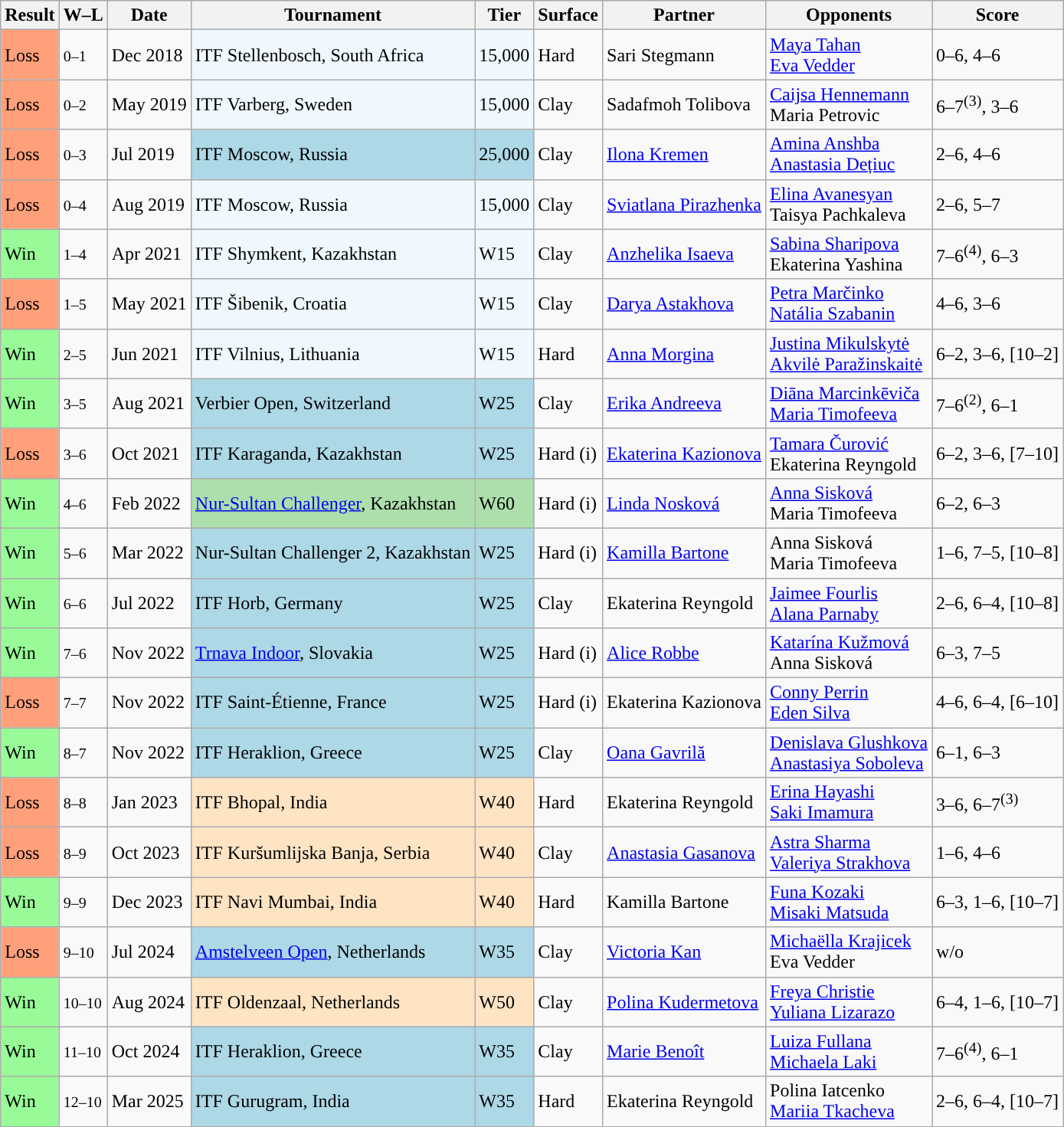<table class="sortable wikitable">
<tr>
<th>Result</th>
<th class="unsortable">W–L</th>
<th>Date</th>
<th>Tournament</th>
<th>Tier</th>
<th>Surface</th>
<th>Partner</th>
<th>Opponents</th>
<th class="unsortable">Score</th>
</tr>
<tr>
<td bgcolor="ffa07a">Loss</td>
<td><small>0–1</small></td>
<td>Dec 2018</td>
<td style="background:#f0f8ff;">ITF Stellenbosch, South Africa</td>
<td style="background:#f0f8ff;">15,000</td>
<td>Hard</td>
<td> Sari Stegmann</td>
<td> <a href='#'>Maya Tahan</a> <br>  <a href='#'>Eva Vedder</a></td>
<td>0–6, 4–6</td>
</tr>
<tr>
<td bgcolor="ffa07a">Loss</td>
<td><small>0–2</small></td>
<td>May 2019</td>
<td style="background:#f0f8ff;">ITF Varberg, Sweden</td>
<td style="background:#f0f8ff;">15,000</td>
<td>Clay</td>
<td> Sadafmoh Tolibova</td>
<td> <a href='#'>Caijsa Hennemann</a> <br>  Maria Petrovic</td>
<td>6–7<sup>(3)</sup>, 3–6</td>
</tr>
<tr>
<td bgcolor="ffa07a">Loss</td>
<td><small>0–3</small></td>
<td>Jul 2019</td>
<td style="background:lightblue">ITF Moscow, Russia</td>
<td style="background:lightblue">25,000</td>
<td>Clay</td>
<td> <a href='#'>Ilona Kremen</a></td>
<td> <a href='#'>Amina Anshba</a> <br>  <a href='#'>Anastasia Dețiuc</a></td>
<td>2–6, 4–6</td>
</tr>
<tr>
<td bgcolor="ffa07a">Loss</td>
<td><small>0–4</small></td>
<td>Aug 2019</td>
<td style="background:#f0f8ff;">ITF Moscow, Russia</td>
<td style="background:#f0f8ff;">15,000</td>
<td>Clay</td>
<td> <a href='#'>Sviatlana Pirazhenka</a></td>
<td> <a href='#'>Elina Avanesyan</a> <br>  Taisya Pachkaleva</td>
<td>2–6, 5–7</td>
</tr>
<tr>
<td bgcolor="98FB98">Win</td>
<td><small>1–4</small></td>
<td>Apr 2021</td>
<td style="background:#f0f8ff;">ITF Shymkent, Kazakhstan</td>
<td style="background:#f0f8ff;">W15</td>
<td>Clay</td>
<td> <a href='#'>Anzhelika Isaeva</a></td>
<td> <a href='#'>Sabina Sharipova</a> <br>  Ekaterina Yashina</td>
<td>7–6<sup>(4)</sup>, 6–3</td>
</tr>
<tr>
<td bgcolor="ffa07a">Loss</td>
<td><small>1–5</small></td>
<td>May 2021</td>
<td style="background:#f0f8ff;">ITF Šibenik, Croatia</td>
<td style="background:#f0f8ff;">W15</td>
<td>Clay</td>
<td> <a href='#'>Darya Astakhova</a></td>
<td> <a href='#'>Petra Marčinko</a> <br>  <a href='#'>Natália Szabanin</a></td>
<td>4–6, 3–6</td>
</tr>
<tr>
<td bgcolor="98FB98">Win</td>
<td><small>2–5</small></td>
<td>Jun 2021</td>
<td style="background:#f0f8ff;">ITF Vilnius, Lithuania</td>
<td style="background:#f0f8ff;">W15</td>
<td>Hard</td>
<td> <a href='#'>Anna Morgina</a></td>
<td> <a href='#'>Justina Mikulskytė</a> <br>  <a href='#'>Akvilė Paražinskaitė</a></td>
<td>6–2, 3–6, [10–2]</td>
</tr>
<tr>
<td bgcolor="98FB98">Win</td>
<td><small>3–5</small></td>
<td>Aug 2021</td>
<td style="background:lightblue">Verbier Open, Switzerland</td>
<td style="background:lightblue">W25</td>
<td>Clay</td>
<td> <a href='#'>Erika Andreeva</a></td>
<td> <a href='#'>Diāna Marcinkēviča</a> <br>  <a href='#'>Maria Timofeeva</a></td>
<td>7–6<sup>(2)</sup>, 6–1</td>
</tr>
<tr>
<td bgcolor="ffa07a">Loss</td>
<td><small>3–6</small></td>
<td>Oct 2021</td>
<td style="background:lightblue">ITF Karaganda, Kazakhstan</td>
<td style="background:lightblue">W25</td>
<td>Hard (i)</td>
<td> <a href='#'>Ekaterina Kazionova</a></td>
<td> <a href='#'>Tamara Čurović</a> <br>  Ekaterina Reyngold</td>
<td>6–2, 3–6, [7–10]</td>
</tr>
<tr>
<td bgcolor=98FB98>Win</td>
<td><small>4–6</small></td>
<td>Feb 2022</td>
<td style="background:#addfad"><a href='#'>Nur-Sultan Challenger</a>, Kazakhstan</td>
<td style="background:#addfad">W60</td>
<td>Hard (i)</td>
<td> <a href='#'>Linda Nosková</a></td>
<td> <a href='#'>Anna Sisková</a> <br>  Maria Timofeeva</td>
<td>6–2, 6–3</td>
</tr>
<tr>
<td bgcolor="98FB98">Win</td>
<td><small>5–6</small></td>
<td>Mar 2022</td>
<td style="background:lightblue">Nur-Sultan Challenger 2, Kazakhstan</td>
<td style="background:lightblue">W25</td>
<td>Hard (i)</td>
<td> <a href='#'>Kamilla Bartone</a></td>
<td> Anna Sisková <br>  Maria Timofeeva</td>
<td>1–6, 7–5, [10–8]</td>
</tr>
<tr>
<td bgcolor="98FB98">Win</td>
<td><small>6–6</small></td>
<td>Jul 2022</td>
<td style="background:lightblue">ITF Horb, Germany</td>
<td style="background:lightblue">W25</td>
<td>Clay</td>
<td> Ekaterina Reyngold</td>
<td> <a href='#'>Jaimee Fourlis</a> <br>  <a href='#'>Alana Parnaby</a></td>
<td>2–6, 6–4, [10–8]</td>
</tr>
<tr>
<td bgcolor="98FB98">Win</td>
<td><small>7–6</small></td>
<td>Nov 2022</td>
<td style="background:lightblue"><a href='#'>Trnava Indoor</a>, Slovakia</td>
<td style="background:lightblue">W25</td>
<td>Hard (i)</td>
<td> <a href='#'>Alice Robbe</a></td>
<td> <a href='#'>Katarína Kužmová</a> <br>  Anna Sisková</td>
<td>6–3, 7–5</td>
</tr>
<tr>
<td bgcolor="ffa07a">Loss</td>
<td><small>7–7</small></td>
<td>Nov 2022</td>
<td style="background:lightblue">ITF Saint-Étienne, France</td>
<td style="background:lightblue">W25</td>
<td>Hard (i)</td>
<td> Ekaterina Kazionova</td>
<td> <a href='#'>Conny Perrin</a> <br>  <a href='#'>Eden Silva</a></td>
<td>4–6, 6–4, [6–10]</td>
</tr>
<tr>
<td bgcolor="98FB98">Win</td>
<td><small>8–7</small></td>
<td>Nov 2022</td>
<td style="background:lightblue">ITF Heraklion, Greece</td>
<td style="background:lightblue">W25</td>
<td>Clay</td>
<td> <a href='#'>Oana Gavrilă</a></td>
<td> <a href='#'>Denislava Glushkova</a> <br>  <a href='#'>Anastasiya Soboleva</a></td>
<td>6–1, 6–3</td>
</tr>
<tr>
<td bgcolor="ffa07a">Loss</td>
<td><small>8–8</small></td>
<td>Jan 2023</td>
<td style="background:#ffe4c4">ITF Bhopal, India</td>
<td style="background:#ffe4c4">W40</td>
<td>Hard</td>
<td> Ekaterina Reyngold</td>
<td> <a href='#'>Erina Hayashi</a> <br>  <a href='#'>Saki Imamura</a></td>
<td>3–6, 6–7<sup>(3)</sup></td>
</tr>
<tr>
<td bgcolor=ffa07a>Loss</td>
<td><small>8–9</small></td>
<td>Oct 2023</td>
<td style="background:#ffe4c4">ITF Kuršumlijska Banja, Serbia</td>
<td style="background:#ffe4c4">W40</td>
<td>Clay</td>
<td> <a href='#'>Anastasia Gasanova</a></td>
<td> <a href='#'>Astra Sharma</a> <br>  <a href='#'>Valeriya Strakhova</a></td>
<td>1–6, 4–6</td>
</tr>
<tr>
<td bgcolor=98FB98>Win</td>
<td><small>9–9</small></td>
<td>Dec 2023</td>
<td style="background:#ffe4c4">ITF Navi Mumbai, India</td>
<td style="background:#ffe4c4">W40</td>
<td>Hard</td>
<td> Kamilla Bartone</td>
<td> <a href='#'>Funa Kozaki</a> <br>  <a href='#'>Misaki Matsuda</a></td>
<td>6–3, 1–6, [10–7]</td>
</tr>
<tr>
<td style="background:#ffa07a;">Loss</td>
<td><small>9–10</small></td>
<td>Jul 2024</td>
<td style="background:lightblue;"><a href='#'>Amstelveen Open</a>, Netherlands</td>
<td style="background:lightblue;">W35</td>
<td>Clay</td>
<td> <a href='#'>Victoria Kan</a></td>
<td> <a href='#'>Michaëlla Krajicek</a> <br>  Eva Vedder</td>
<td>w/o</td>
</tr>
<tr>
<td bgcolor=#98FB98>Win</td>
<td><small>10–10</small></td>
<td>Aug 2024</td>
<td style="background:#ffe4c4;">ITF Oldenzaal, Netherlands</td>
<td style="background:#ffe4c4;">W50</td>
<td>Clay</td>
<td> <a href='#'>Polina Kudermetova</a></td>
<td> <a href='#'>Freya Christie</a> <br>  <a href='#'>Yuliana Lizarazo</a></td>
<td>6–4, 1–6, [10–7]</td>
</tr>
<tr>
<td style="background:#98fb98;">Win</td>
<td><small>11–10</small></td>
<td>Oct 2024</td>
<td style="background:lightblue;">ITF Heraklion, Greece</td>
<td style="background:lightblue;">W35</td>
<td>Clay</td>
<td> <a href='#'>Marie Benoît</a></td>
<td> <a href='#'>Luiza Fullana</a> <br>  <a href='#'>Michaela Laki</a></td>
<td>7–6<sup>(4)</sup>, 6–1</td>
</tr>
<tr>
<td style="background:#98fb98;">Win</td>
<td><small>12–10</small></td>
<td>Mar 2025</td>
<td style="background:lightblue;">ITF Gurugram, India</td>
<td style="background:lightblue;">W35</td>
<td>Hard</td>
<td> Ekaterina Reyngold</td>
<td> Polina Iatcenko <br>  <a href='#'>Mariia Tkacheva</a></td>
<td>2–6, 6–4, [10–7]</td>
</tr>
</table>
